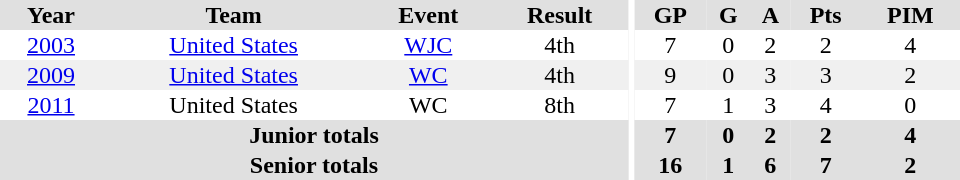<table border="0" cellpadding="1" cellspacing="0" ID="Table3" style="text-align:center; width:40em">
<tr ALIGN="center" bgcolor="#e0e0e0">
<th>Year</th>
<th>Team</th>
<th>Event</th>
<th>Result</th>
<th rowspan="99" bgcolor="#ffffff"></th>
<th>GP</th>
<th>G</th>
<th>A</th>
<th>Pts</th>
<th>PIM</th>
</tr>
<tr>
<td><a href='#'>2003</a></td>
<td><a href='#'>United States</a></td>
<td><a href='#'>WJC</a></td>
<td>4th</td>
<td>7</td>
<td>0</td>
<td>2</td>
<td>2</td>
<td>4</td>
</tr>
<tr bgcolor="#f0f0f0">
<td><a href='#'>2009</a></td>
<td><a href='#'>United States</a></td>
<td><a href='#'>WC</a></td>
<td>4th</td>
<td>9</td>
<td>0</td>
<td>3</td>
<td>3</td>
<td>2</td>
</tr>
<tr>
<td><a href='#'>2011</a></td>
<td>United States</td>
<td>WC</td>
<td>8th</td>
<td>7</td>
<td>1</td>
<td>3</td>
<td>4</td>
<td>0</td>
</tr>
<tr bgcolor="#e0e0e0">
<th colspan=4>Junior totals</th>
<th>7</th>
<th>0</th>
<th>2</th>
<th>2</th>
<th>4</th>
</tr>
<tr bgcolor="#e0e0e0">
<th colspan=4>Senior totals</th>
<th>16</th>
<th>1</th>
<th>6</th>
<th>7</th>
<th>2</th>
</tr>
</table>
